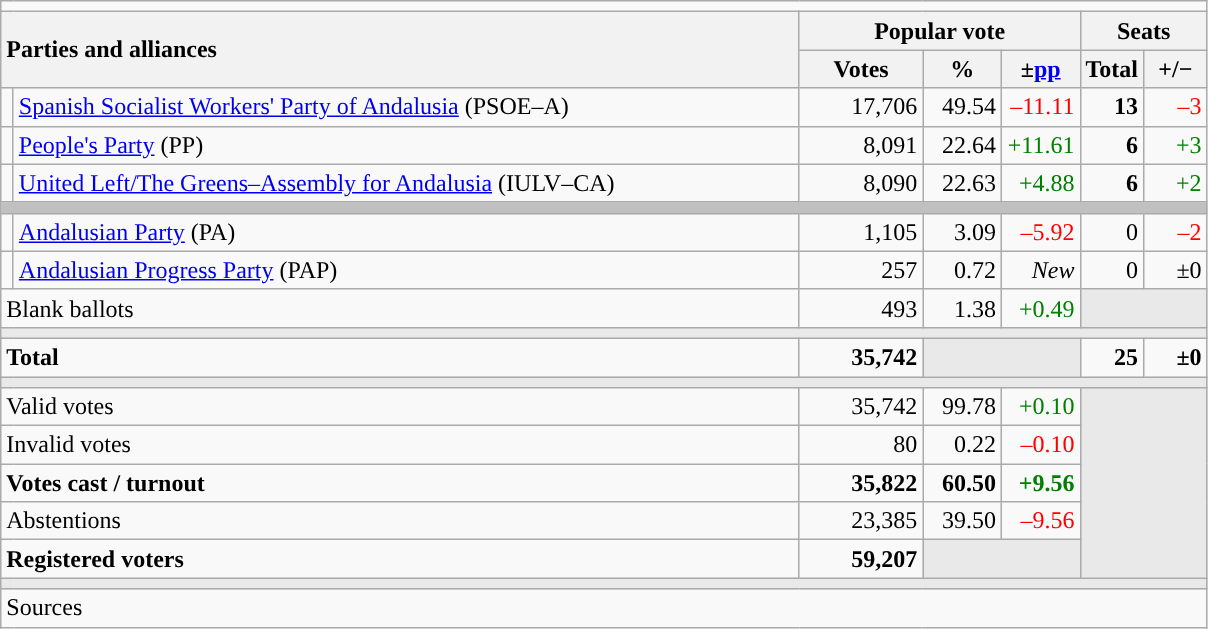<table class="wikitable" style="text-align:right;">
<tr>
<td colspan="7"></td>
</tr>
<tr>
<th style="text-align:left;" rowspan="2" colspan="2" width="525">Parties and alliances</th>
<th colspan="3">Popular vote</th>
<th colspan="2">Seats</th>
</tr>
<tr>
<th width="75">Votes</th>
<th width="45">%</th>
<th width="45">±<a href='#'>pp</a></th>
<th width="35">Total</th>
<th width="35">+/−</th>
</tr>
<tr>
<td width="1" style="color:inherit;background:"></td>
<td align="left"><a href='#'>Spanish Socialist Workers' Party of Andalusia</a> (PSOE–A)</td>
<td>17,706</td>
<td>49.54</td>
<td style="color:red;">–11.11</td>
<td><strong>13</strong></td>
<td style="color:red;">–3</td>
</tr>
<tr>
<td style="color:inherit;background:"></td>
<td align="left"><a href='#'>People's Party</a> (PP)</td>
<td>8,091</td>
<td>22.64</td>
<td style="color:green;">+11.61</td>
<td><strong>6</strong></td>
<td style="color:green;">+3</td>
</tr>
<tr>
<td style="color:inherit;background:"></td>
<td align="left"><a href='#'>United Left/The Greens–Assembly for Andalusia</a> (IULV–CA)</td>
<td>8,090</td>
<td>22.63</td>
<td style="color:green;">+4.88</td>
<td><strong>6</strong></td>
<td style="color:green;">+2</td>
</tr>
<tr>
<td colspan="7" bgcolor="#C0C0C0"></td>
</tr>
<tr>
<td style="color:inherit;background:"></td>
<td align="left"><a href='#'>Andalusian Party</a> (PA)</td>
<td>1,105</td>
<td>3.09</td>
<td style="color:red;">–5.92</td>
<td>0</td>
<td style="color:red;">–2</td>
</tr>
<tr>
<td style="color:inherit;background:"></td>
<td align="left"><a href='#'>Andalusian Progress Party</a> (PAP)</td>
<td>257</td>
<td>0.72</td>
<td><em>New</em></td>
<td>0</td>
<td>±0</td>
</tr>
<tr>
<td align="left" colspan="2">Blank ballots</td>
<td>493</td>
<td>1.38</td>
<td style="color:green;">+0.49</td>
<td bgcolor="#E9E9E9" colspan="2"></td>
</tr>
<tr>
<td colspan="7" bgcolor="#E9E9E9"></td>
</tr>
<tr style="font-weight:bold;">
<td align="left" colspan="2">Total</td>
<td>35,742</td>
<td bgcolor="#E9E9E9" colspan="2"></td>
<td>25</td>
<td>±0</td>
</tr>
<tr>
<td colspan="7" bgcolor="#E9E9E9"></td>
</tr>
<tr>
<td align="left" colspan="2">Valid votes</td>
<td>35,742</td>
<td>99.78</td>
<td style="color:green;">+0.10</td>
<td bgcolor="#E9E9E9" colspan="2" rowspan="5"></td>
</tr>
<tr>
<td align="left" colspan="2">Invalid votes</td>
<td>80</td>
<td>0.22</td>
<td style="color:red;">–0.10</td>
</tr>
<tr style="font-weight:bold;">
<td align="left" colspan="2">Votes cast / turnout</td>
<td>35,822</td>
<td>60.50</td>
<td style="color:green;">+9.56</td>
</tr>
<tr>
<td align="left" colspan="2">Abstentions</td>
<td>23,385</td>
<td>39.50</td>
<td style="color:red;">–9.56</td>
</tr>
<tr style="font-weight:bold;">
<td align="left" colspan="2">Registered voters</td>
<td>59,207</td>
<td bgcolor="#E9E9E9" colspan="2"></td>
</tr>
<tr>
<td colspan="7" bgcolor="#E9E9E9"></td>
</tr>
<tr>
<td align="left" colspan="7">Sources</td>
</tr>
</table>
